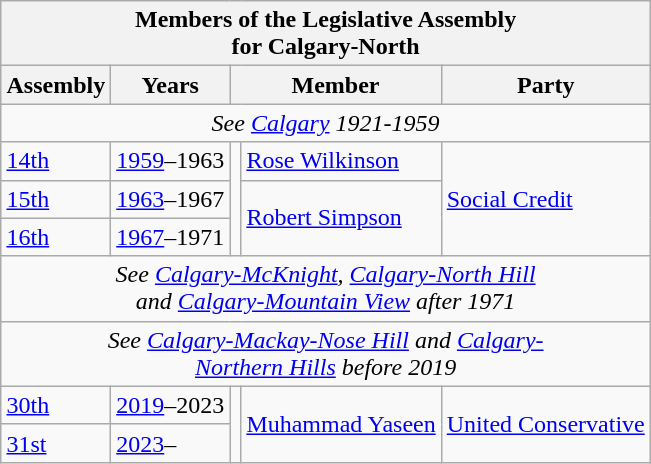<table class="wikitable" align=right>
<tr>
<th colspan=5>Members of the Legislative Assembly <br>for Calgary-North</th>
</tr>
<tr>
<th>Assembly</th>
<th>Years</th>
<th colspan="2">Member</th>
<th>Party</th>
</tr>
<tr>
<td align="center" colspan=5><em>See <a href='#'>Calgary</a> 1921-1959</em></td>
</tr>
<tr>
<td><a href='#'>14th</a></td>
<td><a href='#'>1959</a>–1963</td>
<td rowspan=3 ></td>
<td><a href='#'>Rose Wilkinson</a></td>
<td rowspan=3><a href='#'>Social Credit</a></td>
</tr>
<tr>
<td><a href='#'>15th</a></td>
<td><a href='#'>1963</a>–1967</td>
<td rowspan=2><a href='#'>Robert Simpson</a></td>
</tr>
<tr>
<td><a href='#'>16th</a></td>
<td><a href='#'>1967</a>–1971</td>
</tr>
<tr>
<td colspan=5 align=center><em>See <a href='#'>Calgary-McKnight</a>, <a href='#'>Calgary-North Hill</a><br>and <a href='#'>Calgary-Mountain View</a> after 1971</em></td>
</tr>
<tr>
<td colspan=5 align=center><em>See <a href='#'>Calgary-Mackay-Nose Hill</a> and <a href='#'>Calgary-<br>Northern Hills</a> before 2019</em></td>
</tr>
<tr>
<td><a href='#'>30th</a></td>
<td><a href='#'>2019</a>–2023</td>
<td rowspan=2 ></td>
<td rowspan=2><a href='#'>Muhammad Yaseen</a></td>
<td rowspan=2><a href='#'>United Conservative</a></td>
</tr>
<tr>
<td><a href='#'>31st</a></td>
<td><a href='#'>2023</a>–</td>
</tr>
</table>
